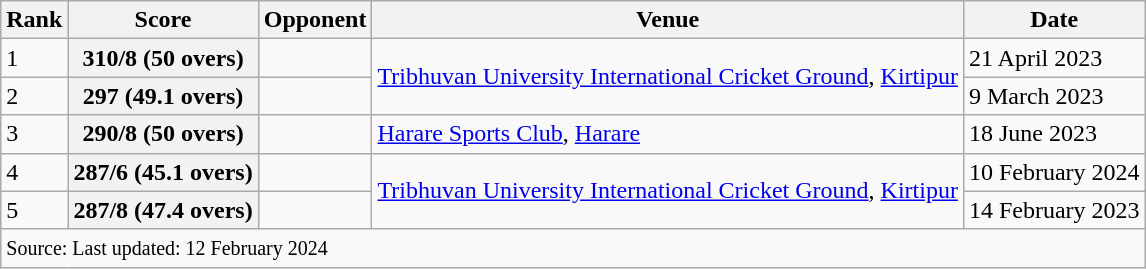<table class="wikitable">
<tr>
<th>Rank</th>
<th>Score</th>
<th>Opponent</th>
<th>Venue</th>
<th>Date</th>
</tr>
<tr>
<td>1</td>
<th>310/8 (50 overs)</th>
<td></td>
<td rowspan=2><a href='#'>Tribhuvan University International Cricket Ground</a>, <a href='#'>Kirtipur</a></td>
<td>21 April 2023</td>
</tr>
<tr>
<td>2</td>
<th>297 (49.1 overs)</th>
<td></td>
<td>9 March 2023</td>
</tr>
<tr>
<td>3</td>
<th>290/8 (50 overs)</th>
<td></td>
<td><a href='#'>Harare Sports Club</a>, <a href='#'>Harare</a></td>
<td>18 June 2023</td>
</tr>
<tr>
<td>4</td>
<th>287/6 (45.1 overs)</th>
<td></td>
<td rowspan=2><a href='#'>Tribhuvan University International Cricket Ground</a>, <a href='#'>Kirtipur</a></td>
<td>10 February 2024</td>
</tr>
<tr>
<td>5</td>
<th>287/8 (47.4 overs)</th>
<td></td>
<td>14 February 2023</td>
</tr>
<tr>
<td colspan="5" style="text-align:left;"><small>Source: </small> <small>Last updated: 12 February 2024</small></td>
</tr>
</table>
